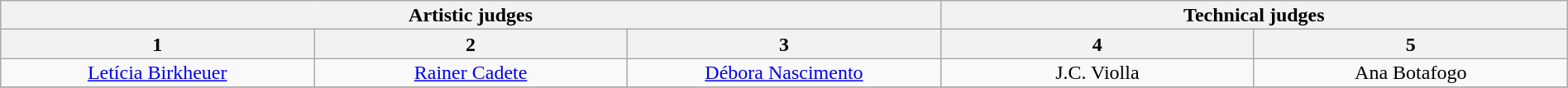<table class="wikitable" style="font-size:100%; line-height:16px; text-align:center" width="100%">
<tr>
<th colspan=3>Artistic judges</th>
<th colspan=2>Technical judges</th>
</tr>
<tr>
<th style="width:20.0%;">1</th>
<th style="width:20.0%;">2</th>
<th style="width:20.0%;">3</th>
<th style="width:20.0%;">4</th>
<th style="width:20.0%;">5</th>
</tr>
<tr>
<td><a href='#'>Letícia Birkheuer</a></td>
<td><a href='#'>Rainer Cadete</a></td>
<td><a href='#'>Débora Nascimento</a></td>
<td>J.C. Violla</td>
<td>Ana Botafogo</td>
</tr>
<tr>
</tr>
</table>
